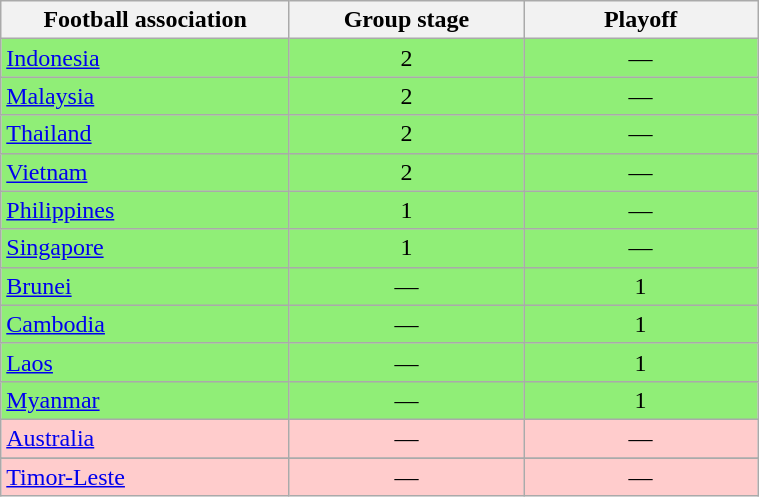<table class="wikitable" style="table-layout:fixed;width:40%;">
<tr>
<th width=25%>Football association</th>
<th width=20%>Group stage</th>
<th width=20%>Playoff</th>
</tr>
<tr bgcolor=#90ee77>
<td> <a href='#'>Indonesia</a></td>
<td align="center">2</td>
<td align="center">—</td>
</tr>
<tr bgcolor=#90ee77>
<td> <a href='#'>Malaysia</a></td>
<td align="center">2</td>
<td align="center">—</td>
</tr>
<tr bgcolor=#90ee77>
<td> <a href='#'>Thailand</a></td>
<td align="center">2</td>
<td align="center">—</td>
</tr>
<tr bgcolor=#90ee77>
<td> <a href='#'>Vietnam</a></td>
<td align="center">2</td>
<td align="center">—</td>
</tr>
<tr bgcolor=#90ee77>
<td> <a href='#'>Philippines</a></td>
<td align="center">1</td>
<td align="center">—</td>
</tr>
<tr bgcolor=#90ee77>
<td> <a href='#'>Singapore</a></td>
<td align="center">1</td>
<td align="center">—</td>
</tr>
<tr bgcolor=#90ee77>
<td> <a href='#'>Brunei</a></td>
<td align=center>—</td>
<td align=center>1</td>
</tr>
<tr bgcolor=#90ee77>
<td> <a href='#'>Cambodia</a></td>
<td align=center>—</td>
<td align=center>1</td>
</tr>
<tr bgcolor=#90ee77>
<td> <a href='#'>Laos</a></td>
<td align=center>—</td>
<td align=center>1</td>
</tr>
<tr bgcolor=#90ee77>
<td> <a href='#'>Myanmar</a></td>
<td align=center>—</td>
<td align=center>1</td>
</tr>
<tr bgcolor=ffcccc>
<td> <a href='#'>Australia</a></td>
<td align=center>—</td>
<td align=center>—</td>
</tr>
<tr>
</tr>
<tr bgcolor=ffcccc>
<td> <a href='#'>Timor-Leste</a></td>
<td align=center>—</td>
<td align=center>—</td>
</tr>
</table>
